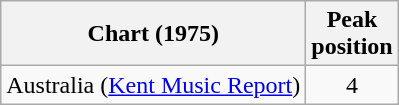<table class="wikitable sortable">
<tr>
<th>Chart (1975)</th>
<th>Peak<br>position</th>
</tr>
<tr>
<td>Australia (<a href='#'>Kent Music Report</a>)</td>
<td style="text-align:center;">4</td>
</tr>
</table>
